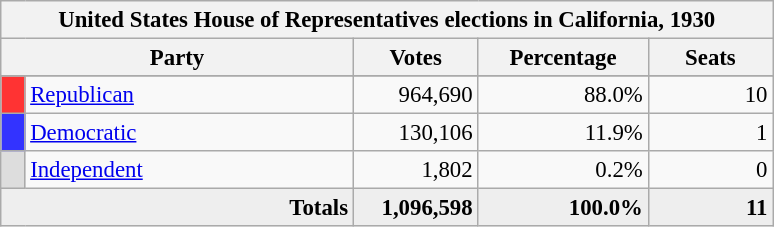<table class="wikitable" style="font-size: 95%;">
<tr>
<th colspan="6">United States House of Representatives elections in California, 1930</th>
</tr>
<tr>
<th colspan=2 style="width: 15em">Party</th>
<th style="width: 5em">Votes</th>
<th style="width: 7em">Percentage</th>
<th style="width: 5em">Seats</th>
</tr>
<tr>
</tr>
<tr>
<th style="background-color:#FF3333; width: 3px"></th>
<td style="width: 130px"><a href='#'>Republican</a></td>
<td align="right">964,690</td>
<td align="right">88.0%</td>
<td align="right">10</td>
</tr>
<tr>
<th style="background-color:#3333FF; width: 3px"></th>
<td style="width: 130px"><a href='#'>Democratic</a></td>
<td align="right">130,106</td>
<td align="right">11.9%</td>
<td align="right">1</td>
</tr>
<tr>
<th style="background-color:#DDDDDD; width: 3px"></th>
<td style="width: 130px"><a href='#'>Independent</a></td>
<td align="right">1,802</td>
<td align="right">0.2%</td>
<td align="right">0</td>
</tr>
<tr bgcolor="#EEEEEE">
<td colspan="2" align="right"><strong>Totals</strong></td>
<td align="right"><strong>1,096,598</strong></td>
<td align="right"><strong>100.0%</strong></td>
<td align="right"><strong>11</strong></td>
</tr>
</table>
